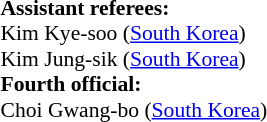<table width=100% style="font-size: 90%">
<tr>
<td><br><strong>Assistant referees:</strong>
<br>Kim Kye-soo (<a href='#'>South Korea</a>)
<br>Kim Jung-sik (<a href='#'>South Korea</a>)
<br><strong>Fourth official:</strong>
<br>Choi Gwang-bo (<a href='#'>South Korea</a>)</td>
</tr>
</table>
